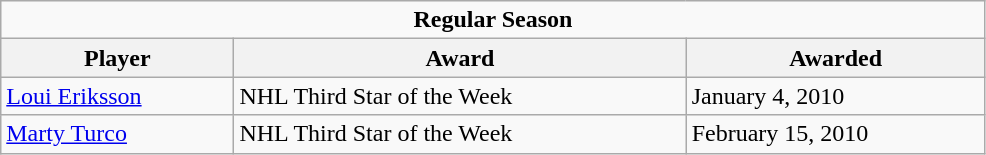<table class="wikitable" width="52%">
<tr>
<td colspan="10" align="center"><strong>Regular Season</strong></td>
</tr>
<tr>
<th>Player</th>
<th>Award</th>
<th>Awarded</th>
</tr>
<tr>
<td><a href='#'>Loui Eriksson</a></td>
<td>NHL Third Star of the Week</td>
<td>January 4, 2010</td>
</tr>
<tr>
<td><a href='#'>Marty Turco</a></td>
<td>NHL Third Star of the Week</td>
<td>February 15, 2010</td>
</tr>
</table>
